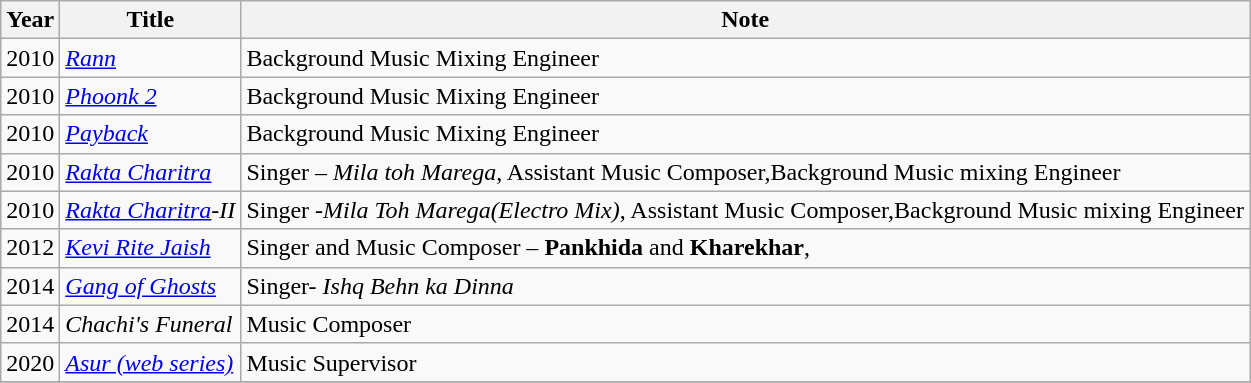<table class="wikitable sortable">
<tr>
<th>Year</th>
<th>Title</th>
<th>Note</th>
</tr>
<tr>
<td>2010</td>
<td><em><a href='#'>Rann</a></em></td>
<td>Background Music Mixing Engineer</td>
</tr>
<tr>
<td>2010</td>
<td><em><a href='#'>Phoonk 2</a></em></td>
<td>Background Music Mixing Engineer</td>
</tr>
<tr>
<td>2010</td>
<td><em><a href='#'>Payback</a></em></td>
<td>Background Music Mixing Engineer</td>
</tr>
<tr>
<td>2010</td>
<td><em><a href='#'>Rakta Charitra</a></em></td>
<td>Singer – <em>Mila toh Marega</em>, Assistant Music Composer,Background Music mixing Engineer</td>
</tr>
<tr>
<td>2010</td>
<td><em><a href='#'>Rakta Charitra</a>-II</em></td>
<td>Singer -<em>Mila Toh Marega(Electro Mix)</em>, Assistant Music Composer,Background Music mixing Engineer</td>
</tr>
<tr>
<td>2012</td>
<td><em><a href='#'>Kevi Rite Jaish</a></em></td>
<td>Singer and Music Composer – <strong>Pankhida</strong> and <strong>Kharekhar</strong>,</td>
</tr>
<tr>
<td>2014</td>
<td><em><a href='#'>Gang of Ghosts</a></em></td>
<td>Singer- <em>Ishq Behn ka Dinna</em></td>
</tr>
<tr>
<td>2014</td>
<td><em>Chachi's Funeral</em></td>
<td>Music Composer</td>
</tr>
<tr>
<td>2020</td>
<td><em><a href='#'>Asur (web series)</a></em></td>
<td>Music Supervisor </td>
</tr>
<tr>
</tr>
</table>
